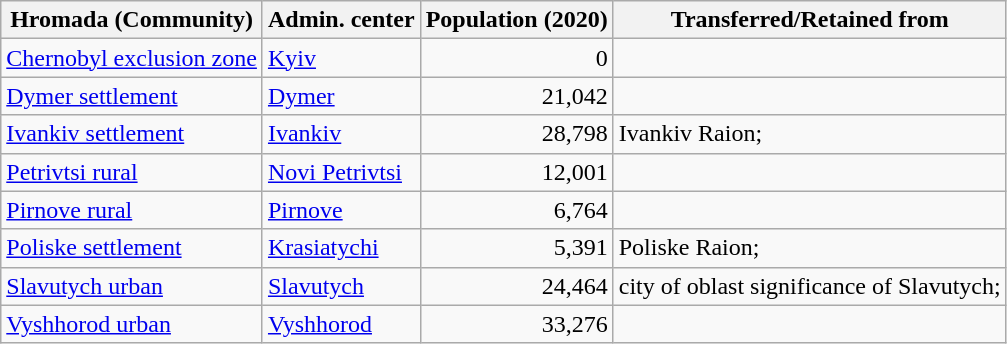<table class="wikitable">
<tr>
<th>Hromada (Community)</th>
<th>Admin. center</th>
<th>Population (2020)</th>
<th>Transferred/Retained from</th>
</tr>
<tr>
<td><a href='#'>Chernobyl exclusion zone</a></td>
<td><a href='#'>Kyiv</a></td>
<td align=right>0</td>
<td></td>
</tr>
<tr>
<td><a href='#'>Dymer settlement</a></td>
<td><a href='#'>Dymer</a></td>
<td align=right>21,042</td>
<td></td>
</tr>
<tr>
<td><a href='#'>Ivankiv settlement</a></td>
<td><a href='#'>Ivankiv</a></td>
<td align=right>28,798</td>
<td>Ivankiv Raion;</td>
</tr>
<tr>
<td><a href='#'>Petrivtsi rural</a></td>
<td><a href='#'>Novi Petrivtsi</a></td>
<td align=right>12,001</td>
<td></td>
</tr>
<tr>
<td><a href='#'>Pirnove rural</a></td>
<td><a href='#'>Pirnove</a></td>
<td align=right>6,764</td>
<td></td>
</tr>
<tr>
<td><a href='#'>Poliske settlement</a></td>
<td><a href='#'>Krasiatychi</a></td>
<td align=right>5,391</td>
<td>Poliske Raion;</td>
</tr>
<tr>
<td><a href='#'>Slavutych urban</a></td>
<td><a href='#'>Slavutych</a></td>
<td align=right>24,464</td>
<td>city of oblast significance of Slavutych;</td>
</tr>
<tr>
<td><a href='#'>Vyshhorod urban</a></td>
<td><a href='#'>Vyshhorod</a></td>
<td align=right>33,276</td>
<td></td>
</tr>
</table>
